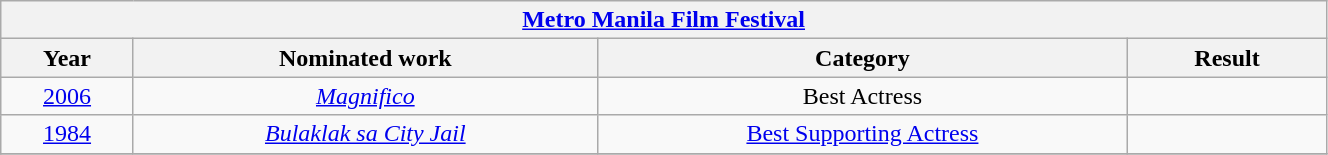<table width="70%" class="wikitable sortable">
<tr>
<th colspan="4"><a href='#'>Metro Manila Film Festival</a></th>
</tr>
<tr>
<th width="10%">Year</th>
<th width="35%">Nominated work</th>
<th width="40%">Category</th>
<th width="15%">Result</th>
</tr>
<tr>
<td align="center"><a href='#'>2006</a></td>
<td align="center"><em><a href='#'>Magnifico</a></em></td>
<td align="center">Best  Actress</td>
<td></td>
</tr>
<tr>
<td align="center"><a href='#'>1984</a></td>
<td align="center"><em><a href='#'>Bulaklak sa City Jail</a></em></td>
<td align="center"><a href='#'>Best Supporting Actress</a></td>
<td></td>
</tr>
<tr>
</tr>
</table>
